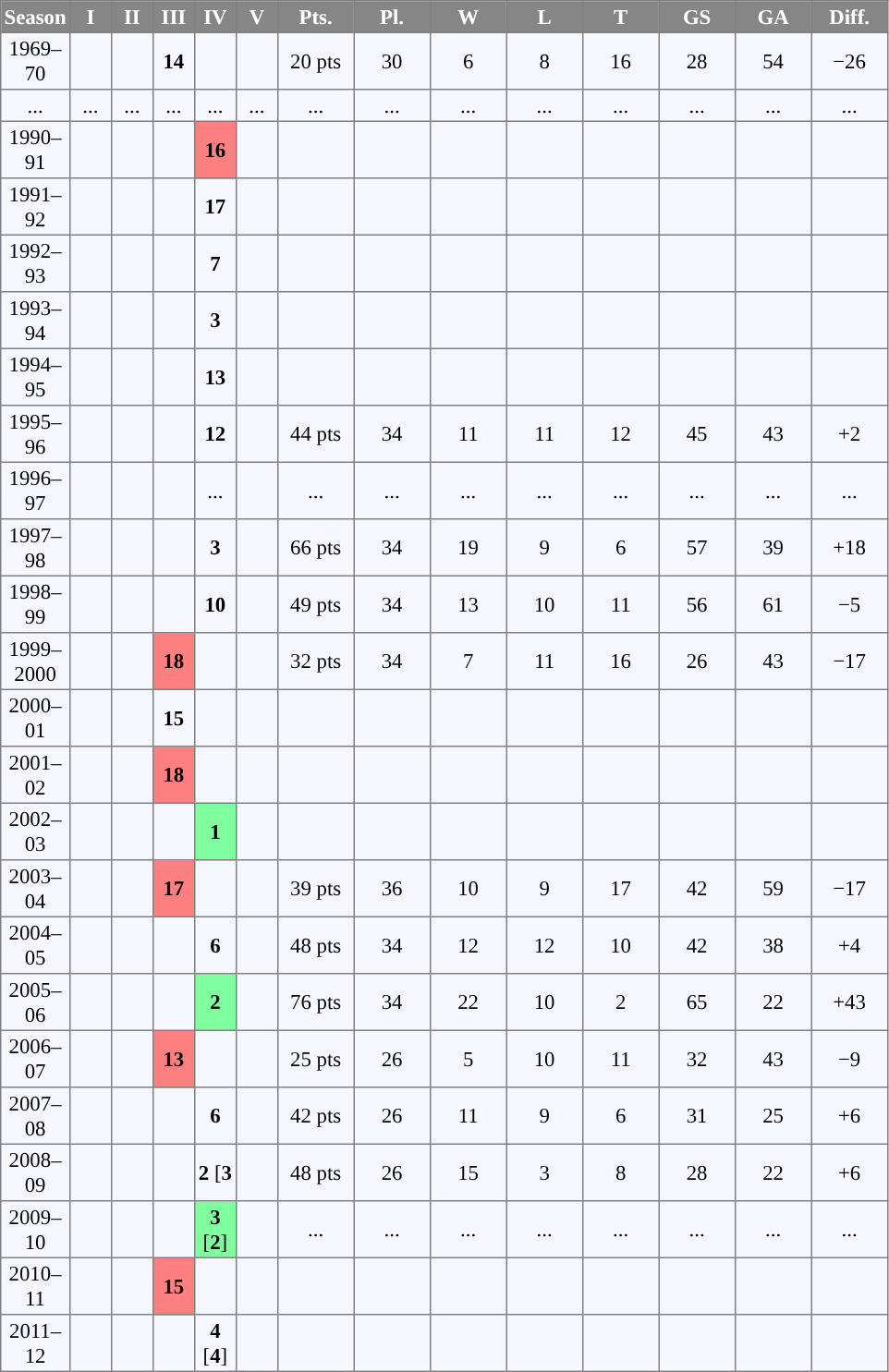<table bgcolor="#f7f8ff" cellpadding="2" cellspacing="2" border="1" style="font-size: 95%; border: gray solid 1px; border-collapse: collapse; text-align:center">
<tr bgcolor="#868686" style="color: #ffffff">
<td width="20" align="center"><strong>Season</strong></td>
<td width="25" align="center"><strong>I</strong></td>
<td width="25" align="center"><strong>II</strong></td>
<td width="25" align="center"><strong>III</strong></td>
<td width="25" align="center"><strong>IV</strong></td>
<td width="25" align="center"><strong>V</strong></td>
<td width="50" align="center"><strong>Pts.</strong></td>
<td width="50" align="center"><strong>Pl.</strong></td>
<td width="50" align="center"><strong>W</strong></td>
<td width="50" align="center"><strong>L</strong></td>
<td width="50" align="center"><strong>T</strong></td>
<td width="50" align="center"><strong>GS</strong></td>
<td width="50" align="center"><strong>GA</strong></td>
<td width="50" align="center"><strong>Diff.</strong></td>
</tr>
<tr>
<td>1969–70</td>
<td></td>
<td></td>
<td><strong>14</strong></td>
<td></td>
<td></td>
<td>20 pts</td>
<td>30</td>
<td>6</td>
<td>8</td>
<td>16</td>
<td>28</td>
<td>54</td>
<td>−26</td>
</tr>
<tr>
<td>...</td>
<td>...</td>
<td>...</td>
<td>...</td>
<td>...</td>
<td>...</td>
<td>...</td>
<td>...</td>
<td>...</td>
<td>...</td>
<td>...</td>
<td>...</td>
<td>...</td>
<td>...</td>
</tr>
<tr>
<td>1990–91</td>
<td></td>
<td></td>
<td></td>
<td bgcolor="#FF8080"><strong>16</strong></td>
<td></td>
<td></td>
<td></td>
<td></td>
<td></td>
<td></td>
<td></td>
<td></td>
<td></td>
</tr>
<tr>
<td>1991–92</td>
<td></td>
<td></td>
<td></td>
<td><strong>17</strong></td>
<td></td>
<td></td>
<td></td>
<td></td>
<td></td>
<td></td>
<td></td>
<td></td>
<td></td>
</tr>
<tr>
<td>1992–93</td>
<td></td>
<td></td>
<td></td>
<td><strong>7</strong></td>
<td></td>
<td></td>
<td></td>
<td></td>
<td></td>
<td></td>
<td></td>
<td></td>
<td></td>
</tr>
<tr>
<td>1993–94</td>
<td></td>
<td></td>
<td></td>
<td><strong>3</strong></td>
<td></td>
<td></td>
<td></td>
<td></td>
<td></td>
<td></td>
<td></td>
<td></td>
<td></td>
</tr>
<tr>
<td>1994–95</td>
<td></td>
<td></td>
<td></td>
<td><strong>13</strong></td>
<td></td>
<td></td>
<td></td>
<td></td>
<td></td>
<td></td>
<td></td>
<td></td>
<td></td>
</tr>
<tr>
<td>1995–96</td>
<td></td>
<td></td>
<td></td>
<td><strong>12</strong></td>
<td></td>
<td>44 pts</td>
<td>34</td>
<td>11</td>
<td>11</td>
<td>12</td>
<td>45</td>
<td>43</td>
<td>+2</td>
</tr>
<tr>
<td>1996–97</td>
<td></td>
<td></td>
<td></td>
<td>...</td>
<td></td>
<td>...</td>
<td>...</td>
<td>...</td>
<td>...</td>
<td>...</td>
<td>...</td>
<td>...</td>
<td>...</td>
</tr>
<tr>
<td>1997–98</td>
<td></td>
<td></td>
<td></td>
<td><strong>3</strong></td>
<td></td>
<td>66 pts</td>
<td>34</td>
<td>19</td>
<td>9</td>
<td>6</td>
<td>57</td>
<td>39</td>
<td>+18</td>
</tr>
<tr>
<td>1998–99</td>
<td></td>
<td></td>
<td></td>
<td><strong>10</strong></td>
<td></td>
<td>49 pts</td>
<td>34</td>
<td>13</td>
<td>10</td>
<td>11</td>
<td>56</td>
<td>61</td>
<td>−5</td>
</tr>
<tr>
<td>1999–2000</td>
<td></td>
<td></td>
<td bgcolor="#FF8080"><strong>18</strong></td>
<td></td>
<td></td>
<td>32 pts</td>
<td>34</td>
<td>7</td>
<td>11</td>
<td>16</td>
<td>26</td>
<td>43</td>
<td>−17</td>
</tr>
<tr>
<td>2000–01</td>
<td></td>
<td></td>
<td><strong>15</strong></td>
<td></td>
<td></td>
<td></td>
<td></td>
<td></td>
<td></td>
<td></td>
<td></td>
<td></td>
<td></td>
</tr>
<tr>
<td>2001–02</td>
<td></td>
<td></td>
<td bgcolor="#FF8080"><strong>18</strong></td>
<td></td>
<td></td>
<td></td>
<td></td>
<td></td>
<td></td>
<td></td>
<td></td>
<td></td>
<td></td>
</tr>
<tr>
<td>2002–03</td>
<td></td>
<td></td>
<td></td>
<td bgcolor="#80FF9F"><strong>1</strong></td>
<td></td>
<td></td>
<td></td>
<td></td>
<td></td>
<td></td>
<td></td>
<td></td>
<td></td>
</tr>
<tr>
<td>2003–04</td>
<td></td>
<td></td>
<td bgcolor="#FF8080"><strong>17</strong></td>
<td></td>
<td></td>
<td>39 pts</td>
<td>36</td>
<td>10</td>
<td>9</td>
<td>17</td>
<td>42</td>
<td>59</td>
<td>−17</td>
</tr>
<tr>
<td>2004–05</td>
<td></td>
<td></td>
<td></td>
<td><strong>6</strong></td>
<td></td>
<td>48 pts</td>
<td>34</td>
<td>12</td>
<td>12</td>
<td>10</td>
<td>42</td>
<td>38</td>
<td>+4</td>
</tr>
<tr>
<td>2005–06</td>
<td></td>
<td></td>
<td></td>
<td bgcolor="#80FF9F"><strong>2</strong></td>
<td></td>
<td>76 pts</td>
<td>34</td>
<td>22</td>
<td>10</td>
<td>2</td>
<td>65</td>
<td>22</td>
<td>+43</td>
</tr>
<tr>
<td>2006–07</td>
<td></td>
<td></td>
<td bgcolor="#FF8080"><strong>13</strong></td>
<td></td>
<td></td>
<td>25 pts</td>
<td>26</td>
<td>5</td>
<td>10</td>
<td>11</td>
<td>32</td>
<td>43</td>
<td>−9</td>
</tr>
<tr>
<td>2007–08</td>
<td></td>
<td></td>
<td></td>
<td><strong>6</strong></td>
<td></td>
<td>42 pts</td>
<td>26</td>
<td>11</td>
<td>9</td>
<td>6</td>
<td>31</td>
<td>25</td>
<td>+6</td>
</tr>
<tr>
<td>2008–09</td>
<td></td>
<td></td>
<td></td>
<td><strong>2</strong> [<strong>3</strong></td>
<td></td>
<td>48 pts</td>
<td>26</td>
<td>15</td>
<td>3</td>
<td>8</td>
<td>28</td>
<td>22</td>
<td>+6</td>
</tr>
<tr>
<td>2009–10</td>
<td></td>
<td></td>
<td></td>
<td bgcolor="#80FF9F"><strong>3</strong> [<strong>2</strong>]</td>
<td></td>
<td>...</td>
<td>...</td>
<td>...</td>
<td>...</td>
<td>...</td>
<td>...</td>
<td>...</td>
<td>...</td>
</tr>
<tr>
<td>2010–11</td>
<td></td>
<td></td>
<td bgcolor="#FF8080"><strong>15</strong></td>
<td></td>
<td></td>
<td></td>
<td></td>
<td></td>
<td></td>
<td></td>
<td></td>
<td></td>
<td></td>
</tr>
<tr>
<td>2011–12</td>
<td></td>
<td></td>
<td></td>
<td><strong>4</strong> [<strong>4</strong>]</td>
<td></td>
<td></td>
<td></td>
<td></td>
<td></td>
<td></td>
<td></td>
<td></td>
<td></td>
</tr>
</table>
